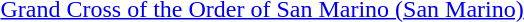<table>
<tr>
<td rowspan=2 style="width:60px; vertical-align:top;"></td>
<td><a href='#'>Grand Cross of the Order of San Marino (San Marino)</a></td>
</tr>
<tr>
<td></td>
</tr>
</table>
